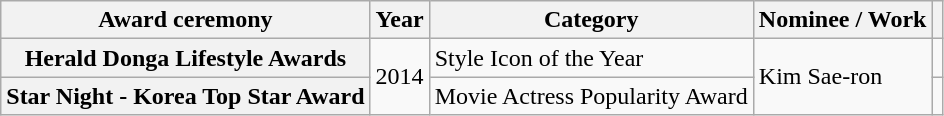<table class="wikitable plainrowheaders sortable">
<tr>
<th scope="col">Award ceremony</th>
<th scope="col">Year</th>
<th scope="col">Category</th>
<th scope="col">Nominee / Work</th>
<th scope="col" class="unsortable"></th>
</tr>
<tr>
<th scope="row">Herald Donga Lifestyle Awards</th>
<td rowspan="2" style="text-align:center">2014</td>
<td>Style Icon of the Year</td>
<td rowspan="2">Kim Sae-ron</td>
<td style="text-align:center"></td>
</tr>
<tr>
<th scope="row">Star Night - Korea Top Star Award</th>
<td>Movie Actress Popularity Award</td>
<td style="text-align:center"></td>
</tr>
</table>
